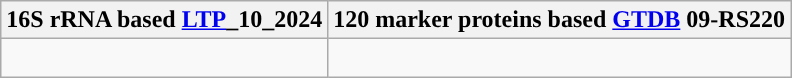<table class="wikitable">
<tr>
<th colspan=1>16S rRNA based <a href='#'>LTP</a>_10_2024</th>
<th colspan=1>120 marker proteins based <a href='#'>GTDB</a> 09-RS220</th>
</tr>
<tr>
<td style="vertical-align:top"><br></td>
<td><br></td>
</tr>
</table>
